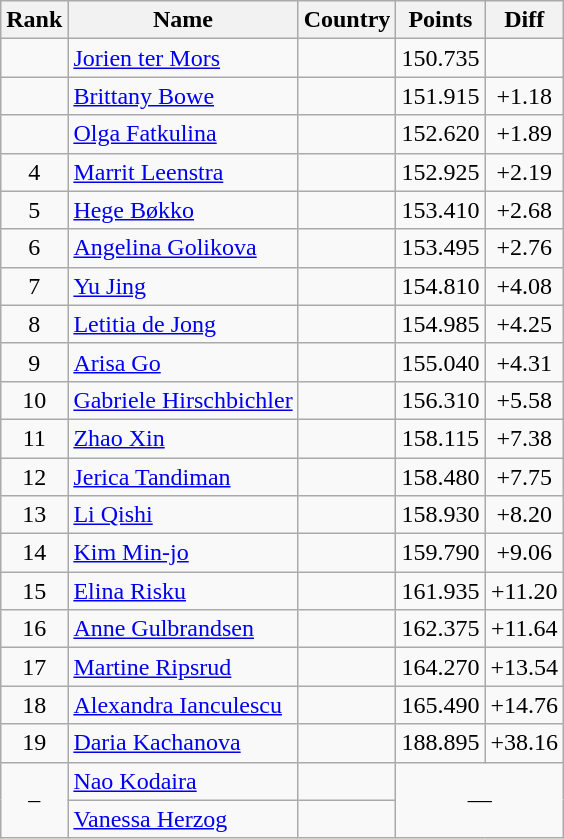<table class="wikitable sortable" style="text-align:center">
<tr>
<th>Rank</th>
<th>Name</th>
<th>Country</th>
<th>Points</th>
<th>Diff</th>
</tr>
<tr>
<td></td>
<td align=left><a href='#'>Jorien ter Mors</a></td>
<td align=left></td>
<td>150.735</td>
<td></td>
</tr>
<tr>
<td></td>
<td align=left><a href='#'>Brittany Bowe</a></td>
<td align=left></td>
<td>151.915</td>
<td>+1.18</td>
</tr>
<tr>
<td></td>
<td align=left><a href='#'>Olga Fatkulina</a></td>
<td align=left></td>
<td>152.620</td>
<td>+1.89</td>
</tr>
<tr>
<td>4</td>
<td align=left><a href='#'>Marrit Leenstra</a></td>
<td align=left></td>
<td>152.925</td>
<td>+2.19</td>
</tr>
<tr>
<td>5</td>
<td align=left><a href='#'>Hege Bøkko</a></td>
<td align=left></td>
<td>153.410</td>
<td>+2.68</td>
</tr>
<tr>
<td>6</td>
<td align=left><a href='#'>Angelina Golikova</a></td>
<td align=left></td>
<td>153.495</td>
<td>+2.76</td>
</tr>
<tr>
<td>7</td>
<td align=left><a href='#'>Yu Jing</a></td>
<td align=left></td>
<td>154.810</td>
<td>+4.08</td>
</tr>
<tr>
<td>8</td>
<td align=left><a href='#'>Letitia de Jong</a></td>
<td align=left></td>
<td>154.985</td>
<td>+4.25</td>
</tr>
<tr>
<td>9</td>
<td align=left><a href='#'>Arisa Go</a></td>
<td align=left></td>
<td>155.040</td>
<td>+4.31</td>
</tr>
<tr>
<td>10</td>
<td align=left><a href='#'>Gabriele Hirschbichler</a></td>
<td align=left></td>
<td>156.310</td>
<td>+5.58</td>
</tr>
<tr>
<td>11</td>
<td align=left><a href='#'>Zhao Xin</a></td>
<td align=left></td>
<td>158.115</td>
<td>+7.38</td>
</tr>
<tr>
<td>12</td>
<td align=left><a href='#'>Jerica Tandiman</a></td>
<td align=left></td>
<td>158.480</td>
<td>+7.75</td>
</tr>
<tr>
<td>13</td>
<td align=left><a href='#'>Li Qishi</a></td>
<td align=left></td>
<td>158.930</td>
<td>+8.20</td>
</tr>
<tr>
<td>14</td>
<td align=left><a href='#'>Kim Min-jo</a></td>
<td align=left></td>
<td>159.790</td>
<td>+9.06</td>
</tr>
<tr>
<td>15</td>
<td align=left><a href='#'>Elina Risku</a></td>
<td align=left></td>
<td>161.935</td>
<td>+11.20</td>
</tr>
<tr>
<td>16</td>
<td align=left><a href='#'>Anne Gulbrandsen</a></td>
<td align=left></td>
<td>162.375</td>
<td>+11.64</td>
</tr>
<tr>
<td>17</td>
<td align=left><a href='#'>Martine Ripsrud</a></td>
<td align=left></td>
<td>164.270</td>
<td>+13.54</td>
</tr>
<tr>
<td>18</td>
<td align=left><a href='#'>Alexandra Ianculescu</a></td>
<td align=left></td>
<td>165.490</td>
<td>+14.76</td>
</tr>
<tr>
<td>19</td>
<td align=left><a href='#'>Daria Kachanova</a></td>
<td align=left></td>
<td>188.895</td>
<td>+38.16</td>
</tr>
<tr>
<td rowspan=2>–</td>
<td align=left><a href='#'>Nao Kodaira</a></td>
<td align=left></td>
<td colspan=2 rowspan=2>—</td>
</tr>
<tr>
<td align=left><a href='#'>Vanessa Herzog</a></td>
<td align=left></td>
</tr>
</table>
